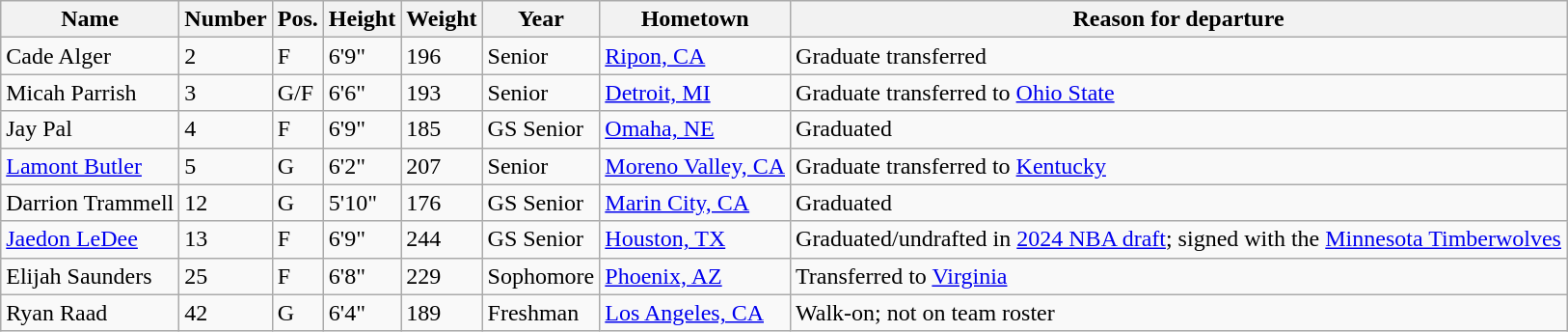<table class="wikitable sortable" border="1">
<tr>
<th>Name</th>
<th>Number</th>
<th>Pos.</th>
<th>Height</th>
<th>Weight</th>
<th>Year</th>
<th>Hometown</th>
<th class="unsortable">Reason for departure</th>
</tr>
<tr>
<td>Cade Alger</td>
<td>2</td>
<td>F</td>
<td>6'9"</td>
<td>196</td>
<td> Senior</td>
<td><a href='#'>Ripon, CA</a></td>
<td>Graduate transferred</td>
</tr>
<tr>
<td>Micah Parrish</td>
<td>3</td>
<td>G/F</td>
<td>6'6"</td>
<td>193</td>
<td>Senior</td>
<td><a href='#'>Detroit, MI</a></td>
<td>Graduate transferred to <a href='#'>Ohio State</a></td>
</tr>
<tr>
<td>Jay Pal</td>
<td>4</td>
<td>F</td>
<td>6'9"</td>
<td>185</td>
<td>GS Senior</td>
<td><a href='#'>Omaha, NE</a></td>
<td>Graduated</td>
</tr>
<tr>
<td><a href='#'>Lamont Butler</a></td>
<td>5</td>
<td>G</td>
<td>6'2"</td>
<td>207</td>
<td>Senior</td>
<td><a href='#'>Moreno Valley, CA</a></td>
<td>Graduate transferred to <a href='#'>Kentucky</a></td>
</tr>
<tr>
<td>Darrion Trammell</td>
<td>12</td>
<td>G</td>
<td>5'10"</td>
<td>176</td>
<td>GS Senior</td>
<td><a href='#'>Marin City, CA</a></td>
<td>Graduated</td>
</tr>
<tr>
<td><a href='#'>Jaedon LeDee</a></td>
<td>13</td>
<td>F</td>
<td>6'9"</td>
<td>244</td>
<td>GS Senior</td>
<td><a href='#'>Houston, TX</a></td>
<td>Graduated/undrafted in <a href='#'>2024 NBA draft</a>; signed with the <a href='#'>Minnesota Timberwolves</a></td>
</tr>
<tr>
<td>Elijah Saunders</td>
<td>25</td>
<td>F</td>
<td>6'8"</td>
<td>229</td>
<td>Sophomore</td>
<td><a href='#'>Phoenix, AZ</a></td>
<td>Transferred to <a href='#'>Virginia</a></td>
</tr>
<tr>
<td>Ryan Raad</td>
<td>42</td>
<td>G</td>
<td>6'4"</td>
<td>189</td>
<td>Freshman</td>
<td><a href='#'>Los Angeles, CA</a></td>
<td>Walk-on; not on team roster</td>
</tr>
</table>
